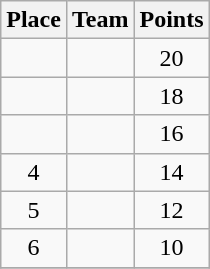<table class="wikitable" style="text-align:center; padding-bottom:0;">
<tr>
<th>Place</th>
<th style="text-align:left;">Team</th>
<th>Points</th>
</tr>
<tr>
<td></td>
<td align=left></td>
<td>20</td>
</tr>
<tr>
<td></td>
<td align=left></td>
<td>18</td>
</tr>
<tr>
<td></td>
<td align=left></td>
<td>16</td>
</tr>
<tr>
<td>4</td>
<td align=left></td>
<td>14</td>
</tr>
<tr>
<td>5</td>
<td align=left></td>
<td>12</td>
</tr>
<tr>
<td>6</td>
<td align=left></td>
<td>10</td>
</tr>
<tr>
</tr>
</table>
